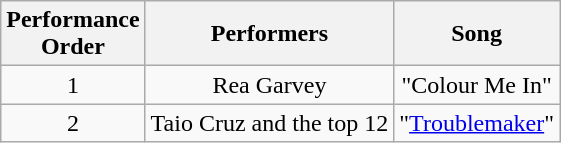<table class="wikitable sortable" style="text-align: center; width: auto;">
<tr>
<th>Performance <br>Order</th>
<th>Performers</th>
<th>Song</th>
</tr>
<tr>
<td>1</td>
<td>Rea Garvey</td>
<td>"Colour Me In"</td>
</tr>
<tr>
<td>2</td>
<td>Taio Cruz and the top 12</td>
<td>"<a href='#'>Troublemaker</a>"</td>
</tr>
</table>
